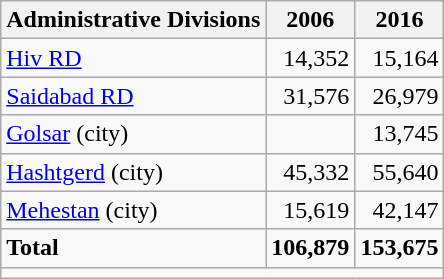<table class="wikitable">
<tr>
<th>Administrative Divisions</th>
<th>2006</th>
<th>2016</th>
</tr>
<tr>
<td><a href='#'>Hiv RD</a></td>
<td style="text-align: right;">14,352</td>
<td style="text-align: right;">15,164</td>
</tr>
<tr>
<td><a href='#'>Saidabad RD</a></td>
<td style="text-align: right;">31,576</td>
<td style="text-align: right;">26,979</td>
</tr>
<tr>
<td><a href='#'>Golsar</a> (city)</td>
<td style="text-align: right;"></td>
<td style="text-align: right;">13,745</td>
</tr>
<tr>
<td><a href='#'>Hashtgerd</a> (city)</td>
<td style="text-align: right;">45,332</td>
<td style="text-align: right;">55,640</td>
</tr>
<tr>
<td><a href='#'>Mehestan</a> (city)</td>
<td style="text-align: right;">15,619</td>
<td style="text-align: right;">42,147</td>
</tr>
<tr>
<td><strong>Total</strong></td>
<td style="text-align: right;"><strong>106,879</strong></td>
<td style="text-align: right;"><strong>153,675</strong></td>
</tr>
<tr>
<td colspan=4></td>
</tr>
</table>
